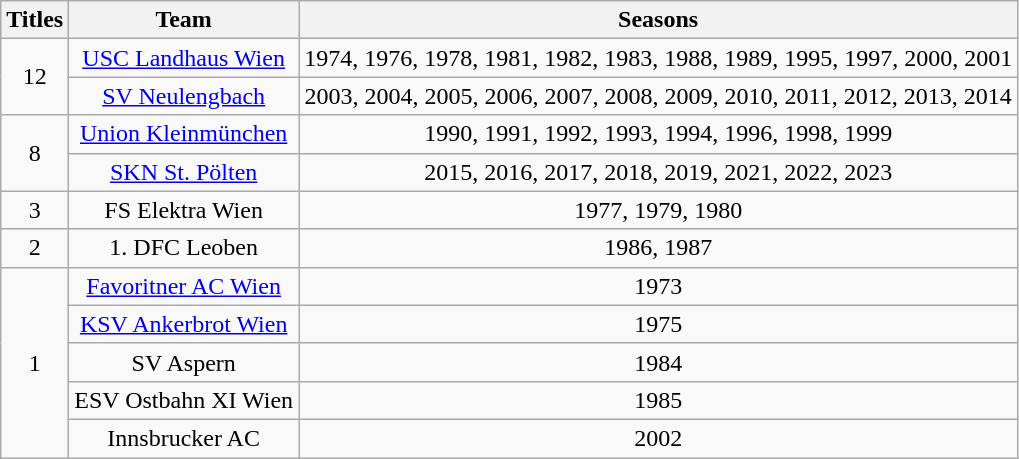<table class="wikitable" style="text-align: center;">
<tr>
<th>Titles</th>
<th>Team</th>
<th>Seasons</th>
</tr>
<tr>
<td rowspan="2">12</td>
<td><a href='#'>USC Landhaus Wien</a></td>
<td>1974, 1976, 1978, 1981, 1982, 1983, 1988, 1989, 1995, 1997, 2000, 2001</td>
</tr>
<tr>
<td><a href='#'>SV Neulengbach</a></td>
<td>2003, 2004, 2005, 2006, 2007, 2008, 2009, 2010, 2011, 2012, 2013, 2014</td>
</tr>
<tr>
<td rowspan="2">8</td>
<td><a href='#'>Union Kleinmünchen</a></td>
<td>1990, 1991, 1992, 1993, 1994, 1996, 1998, 1999</td>
</tr>
<tr>
<td><a href='#'>SKN St. Pölten</a></td>
<td>2015, 2016, 2017, 2018, 2019, 2021, 2022, 2023</td>
</tr>
<tr>
<td>3</td>
<td>FS Elektra Wien</td>
<td>1977, 1979, 1980</td>
</tr>
<tr>
<td>2</td>
<td>1. DFC Leoben</td>
<td>1986, 1987</td>
</tr>
<tr>
<td rowspan="5">1</td>
<td><a href='#'>Favoritner AC Wien</a></td>
<td>1973</td>
</tr>
<tr>
<td><a href='#'>KSV Ankerbrot Wien</a></td>
<td>1975</td>
</tr>
<tr>
<td>SV Aspern</td>
<td>1984</td>
</tr>
<tr>
<td>ESV Ostbahn XI Wien</td>
<td>1985</td>
</tr>
<tr>
<td>Innsbrucker AC</td>
<td>2002</td>
</tr>
</table>
